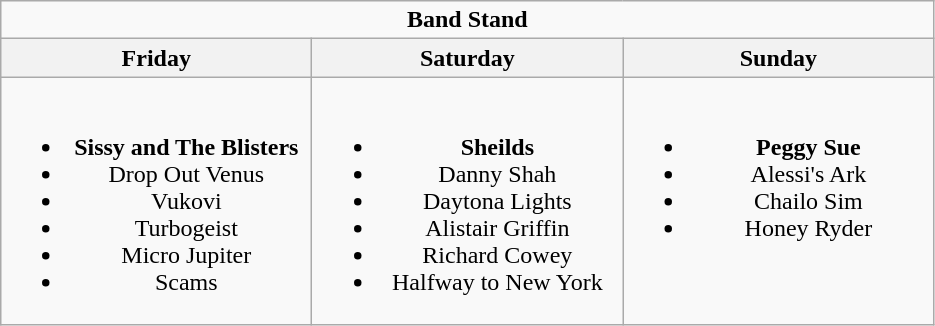<table class="wikitable">
<tr>
<td colspan="3" style="text-align:center;"><strong>Band Stand</strong></td>
</tr>
<tr>
<th>Friday</th>
<th>Saturday</th>
<th>Sunday</th>
</tr>
<tr>
<td style="text-align:center; vertical-align:top; width:200px;"><br><ul><li><strong>Sissy and The Blisters</strong></li><li>Drop Out Venus</li><li>Vukovi</li><li>Turbogeist</li><li>Micro Jupiter</li><li>Scams</li></ul></td>
<td style="text-align:center; vertical-align:top; width:200px;"><br><ul><li><strong>Sheilds</strong></li><li>Danny Shah</li><li>Daytona Lights</li><li>Alistair Griffin</li><li>Richard Cowey</li><li>Halfway to New York</li></ul></td>
<td style="text-align:center; vertical-align:top; width:200px;"><br><ul><li><strong>Peggy Sue</strong></li><li>Alessi's Ark</li><li>Chailo Sim</li><li>Honey Ryder</li></ul></td>
</tr>
</table>
